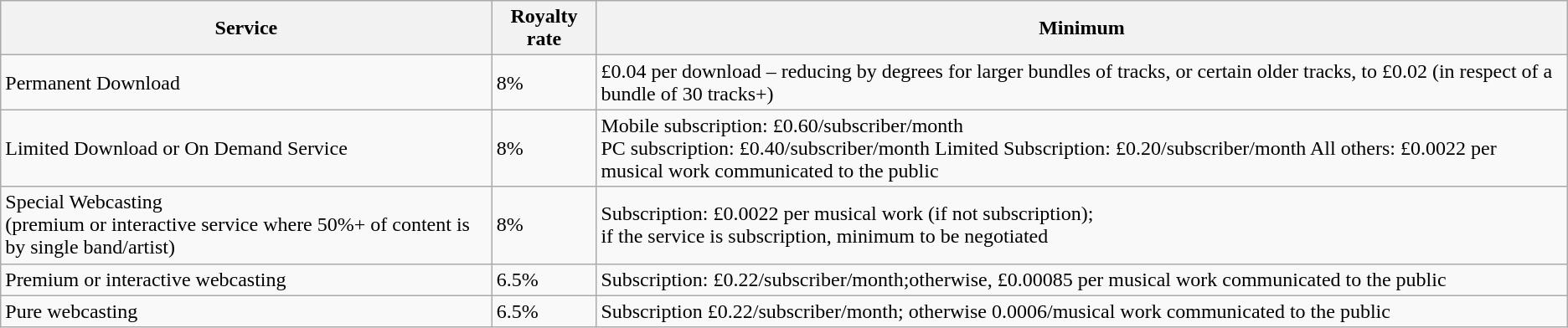<table class="wikitable">
<tr>
<th>Service</th>
<th>Royalty rate</th>
<th>Minimum</th>
</tr>
<tr>
<td>Permanent Download</td>
<td>8%</td>
<td>£0.04 per download – reducing by degrees for larger bundles of tracks, or certain older tracks, to £0.02 (in respect of a bundle of 30 tracks+)</td>
</tr>
<tr>
<td>Limited Download or On Demand Service</td>
<td>8%</td>
<td>Mobile subscription: £0.60/subscriber/month<br>PC subscription: £0.40/subscriber/month
Limited Subscription: £0.20/subscriber/month
All others: £0.0022 per musical work communicated to the public</td>
</tr>
<tr>
<td>Special Webcasting<br>(premium or interactive
service where 50%+ of
content is by single
band/artist)</td>
<td>8%</td>
<td>Subscription: £0.0022 per musical work (if not subscription);<br>if the service is subscription, minimum to be negotiated</td>
</tr>
<tr>
<td>Premium or interactive webcasting</td>
<td>6.5%</td>
<td>Subscription: £0.22/subscriber/month;otherwise, £0.00085 per musical work communicated to the public</td>
</tr>
<tr>
<td>Pure webcasting</td>
<td>6.5%</td>
<td>Subscription £0.22/subscriber/month; otherwise 0.0006/musical work communicated to the public</td>
</tr>
</table>
